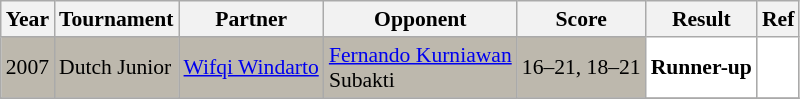<table class="sortable wikitable" style="font-size: 90%;">
<tr>
<th>Year</th>
<th>Tournament</th>
<th>Partner</th>
<th>Opponent</th>
<th>Score</th>
<th>Result</th>
<th>Ref</th>
</tr>
<tr style="background:#BDB8AD">
<td align="center">2007</td>
<td align="left">Dutch Junior</td>
<td align="left"> <a href='#'>Wifqi Windarto</a></td>
<td align="left"> <a href='#'>Fernando Kurniawan</a> <br>  Subakti</td>
<td align="left">16–21, 18–21</td>
<td style="text-align:left; background:white"> <strong>Runner-up</strong></td>
<td style="text-align:center; background:white"></td>
</tr>
<tr>
</tr>
</table>
